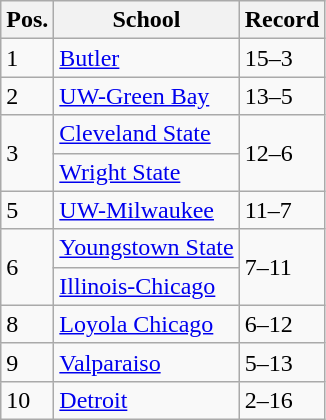<table class="wikitable" border="1">
<tr>
<th>Pos.</th>
<th>School</th>
<th>Record</th>
</tr>
<tr>
<td>1</td>
<td><a href='#'>Butler</a></td>
<td>15–3</td>
</tr>
<tr>
<td>2</td>
<td><a href='#'>UW-Green Bay</a></td>
<td>13–5</td>
</tr>
<tr>
<td rowspan="2">3</td>
<td><a href='#'>Cleveland State</a></td>
<td rowspan="2">12–6</td>
</tr>
<tr>
<td><a href='#'>Wright State</a></td>
</tr>
<tr>
<td>5</td>
<td><a href='#'>UW-Milwaukee</a></td>
<td>11–7</td>
</tr>
<tr>
<td rowspan="2">6</td>
<td><a href='#'>Youngstown State</a></td>
<td rowspan="2">7–11</td>
</tr>
<tr>
<td><a href='#'>Illinois-Chicago</a></td>
</tr>
<tr>
<td>8</td>
<td><a href='#'>Loyola Chicago</a></td>
<td>6–12</td>
</tr>
<tr>
<td>9</td>
<td><a href='#'>Valparaiso</a></td>
<td>5–13</td>
</tr>
<tr>
<td>10</td>
<td><a href='#'>Detroit</a></td>
<td>2–16</td>
</tr>
</table>
